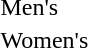<table>
<tr>
<td>Men's<br></td>
<td></td>
<td></td>
<td></td>
</tr>
<tr>
<td>Women's<br></td>
<td></td>
<td></td>
<td></td>
</tr>
</table>
